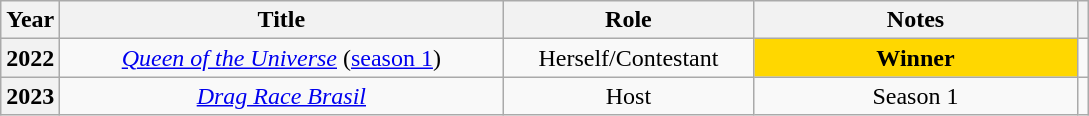<table class="wikitable plainrowheaders" style="text-align:center;">
<tr>
<th scope="col">Year</th>
<th scope="col" style="width: 18em; class="unsortable">Title</th>
<th scope="col" style="width: 10em; class="unsortable">Role</th>
<th scope="col" style="width: 13em; class="unsortable">Notes</th>
<th scope="col" class="unsortable"></th>
</tr>
<tr>
<th scope="row">2022</th>
<td><em><a href='#'>Queen of the Universe</a></em> (<a href='#'>season 1</a>)</td>
<td>Herself/Contestant</td>
<td bgcolor="gold"><strong>Winner</strong></td>
<td></td>
</tr>
<tr>
<th>2023</th>
<td><em><a href='#'>Drag Race Brasil</a></em></td>
<td>Host</td>
<td>Season 1</td>
<td></td>
</tr>
</table>
